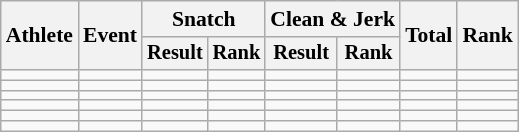<table class="wikitable" style="font-size:90%">
<tr>
<th rowspan=2>Athlete</th>
<th rowspan=2>Event</th>
<th colspan="2">Snatch</th>
<th colspan="2">Clean & Jerk</th>
<th rowspan="2">Total</th>
<th rowspan="2">Rank</th>
</tr>
<tr style="font-size:95%">
<th>Result</th>
<th>Rank</th>
<th>Result</th>
<th>Rank</th>
</tr>
<tr align=center>
<td align=left></td>
<td align=left></td>
<td></td>
<td></td>
<td></td>
<td></td>
<td></td>
<td></td>
</tr>
<tr align=center>
<td align=left></td>
<td align=left></td>
<td></td>
<td></td>
<td></td>
<td></td>
<td></td>
<td></td>
</tr>
<tr align=center>
<td align=left></td>
<td align=left></td>
<td></td>
<td></td>
<td></td>
<td></td>
<td></td>
<td></td>
</tr>
<tr align=center>
<td align=left></td>
<td align=left></td>
<td></td>
<td></td>
<td></td>
<td></td>
<td></td>
<td></td>
</tr>
<tr align=center>
<td align=left></td>
<td align=left></td>
<td></td>
<td></td>
<td></td>
<td></td>
<td></td>
<td></td>
</tr>
<tr align=center>
<td align=left></td>
<td align=left></td>
<td></td>
<td></td>
<td></td>
<td></td>
<td></td>
<td></td>
</tr>
</table>
